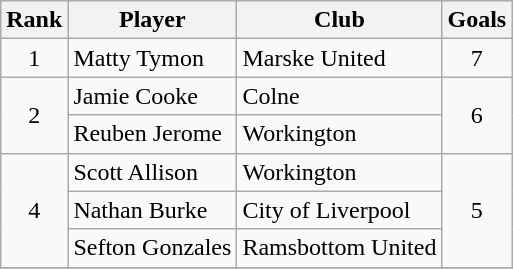<table class="wikitable" style="text-align:center">
<tr>
<th>Rank</th>
<th>Player</th>
<th>Club</th>
<th>Goals</th>
</tr>
<tr>
<td>1</td>
<td align="left">Matty Tymon</td>
<td align="left">Marske United</td>
<td>7</td>
</tr>
<tr>
<td rowspan="2">2</td>
<td align="left">Jamie Cooke</td>
<td align="left">Colne</td>
<td rowspan="2">6</td>
</tr>
<tr>
<td align="left">Reuben Jerome</td>
<td align="left">Workington</td>
</tr>
<tr>
<td rowspan="3">4</td>
<td align="left">Scott Allison</td>
<td align="left">Workington</td>
<td rowspan="3">5</td>
</tr>
<tr>
<td align="left">Nathan Burke</td>
<td align="left">City of Liverpool</td>
</tr>
<tr>
<td align="left">Sefton Gonzales</td>
<td align="left">Ramsbottom United</td>
</tr>
<tr>
</tr>
</table>
